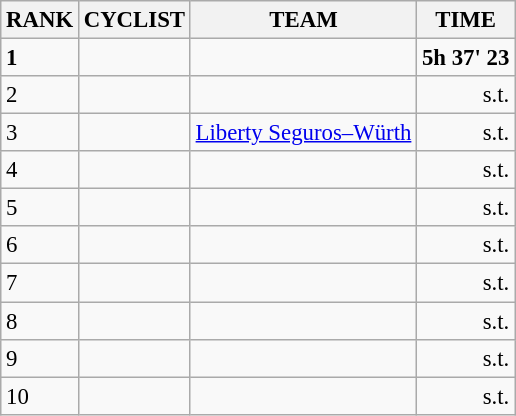<table class=wikitable style="font-size:95%;">
<tr>
<th>RANK</th>
<th>CYCLIST</th>
<th>TEAM</th>
<th>TIME</th>
</tr>
<tr>
<td><strong>1</strong></td>
<td><strong></strong></td>
<td><strong></strong></td>
<td align="right"><strong>5h 37' 23</strong></td>
</tr>
<tr>
<td>2</td>
<td></td>
<td></td>
<td align="right">s.t.</td>
</tr>
<tr>
<td>3</td>
<td></td>
<td><a href='#'>Liberty Seguros–Würth</a></td>
<td align="right">s.t.</td>
</tr>
<tr>
<td>4</td>
<td></td>
<td></td>
<td align="right">s.t.</td>
</tr>
<tr>
<td>5</td>
<td></td>
<td></td>
<td align="right">s.t.</td>
</tr>
<tr>
<td>6</td>
<td></td>
<td></td>
<td align="right">s.t.</td>
</tr>
<tr>
<td>7</td>
<td></td>
<td></td>
<td align="right">s.t.</td>
</tr>
<tr>
<td>8</td>
<td></td>
<td></td>
<td align="right">s.t.</td>
</tr>
<tr>
<td>9</td>
<td></td>
<td></td>
<td align="right">s.t.</td>
</tr>
<tr>
<td>10</td>
<td></td>
<td></td>
<td align="right">s.t.</td>
</tr>
</table>
